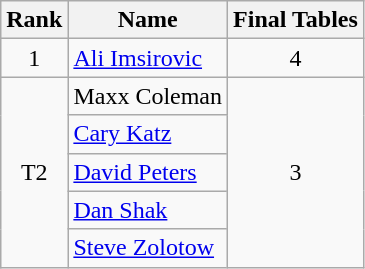<table class="wikitable" style="display: inline-table;">
<tr>
<th>Rank</th>
<th>Name</th>
<th>Final Tables</th>
</tr>
<tr>
<td align=center>1</td>
<td> <a href='#'>Ali Imsirovic</a></td>
<td align=center>4</td>
</tr>
<tr>
<td rowspan=5 align=center>T2</td>
<td> Maxx Coleman</td>
<td rowspan=5 align=center>3</td>
</tr>
<tr>
<td> <a href='#'>Cary Katz</a></td>
</tr>
<tr>
<td> <a href='#'>David Peters</a></td>
</tr>
<tr>
<td> <a href='#'>Dan Shak</a></td>
</tr>
<tr>
<td> <a href='#'>Steve Zolotow</a></td>
</tr>
</table>
